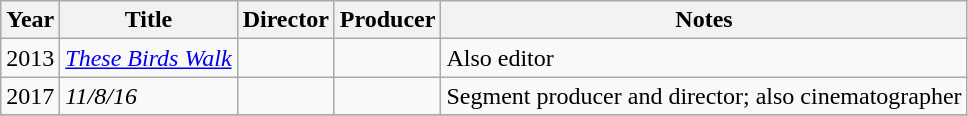<table class="wikitable plainrowheaders">
<tr>
<th>Year</th>
<th>Title</th>
<th>Director</th>
<th>Producer</th>
<th>Notes</th>
</tr>
<tr>
<td>2013</td>
<td><em><a href='#'>These Birds Walk</a></em></td>
<td></td>
<td></td>
<td>Also editor</td>
</tr>
<tr>
<td>2017</td>
<td><em>11/8/16</em></td>
<td></td>
<td></td>
<td>Segment producer and director; also cinematographer</td>
</tr>
<tr>
</tr>
</table>
